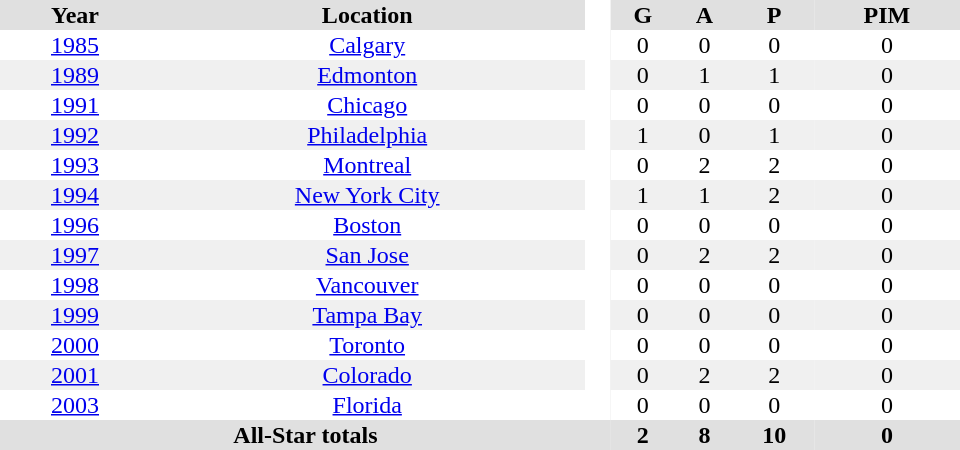<table border="0" cellpadding="1" cellspacing="0" style="text-align:center; width:40em">
<tr align="center"; bgcolor="#e0e0e0">
<th>Year</th>
<th>Location</th>
<th rowspan="99" bgcolor="#ffffff"> </th>
<th>G</th>
<th>A</th>
<th>P</th>
<th>PIM</th>
</tr>
<tr>
<td><a href='#'>1985</a></td>
<td><a href='#'>Calgary</a></td>
<td>0</td>
<td>0</td>
<td>0</td>
<td>0</td>
</tr>
<tr bgcolor="#f0f0f0">
<td><a href='#'>1989</a></td>
<td><a href='#'>Edmonton</a></td>
<td>0</td>
<td>1</td>
<td>1</td>
<td>0</td>
</tr>
<tr>
<td><a href='#'>1991</a></td>
<td><a href='#'>Chicago</a></td>
<td>0</td>
<td>0</td>
<td>0</td>
<td>0</td>
</tr>
<tr bgcolor="#f0f0f0">
<td><a href='#'>1992</a></td>
<td><a href='#'>Philadelphia</a></td>
<td>1</td>
<td>0</td>
<td>1</td>
<td>0</td>
</tr>
<tr>
<td><a href='#'>1993</a></td>
<td><a href='#'>Montreal</a></td>
<td>0</td>
<td>2</td>
<td>2</td>
<td>0</td>
</tr>
<tr bgcolor="#f0f0f0">
<td><a href='#'>1994</a></td>
<td><a href='#'>New York City</a></td>
<td>1</td>
<td>1</td>
<td>2</td>
<td>0</td>
</tr>
<tr>
<td><a href='#'>1996</a></td>
<td><a href='#'>Boston</a></td>
<td>0</td>
<td>0</td>
<td>0</td>
<td>0</td>
</tr>
<tr bgcolor="#f0f0f0">
<td><a href='#'>1997</a></td>
<td><a href='#'>San Jose</a></td>
<td>0</td>
<td>2</td>
<td>2</td>
<td>0</td>
</tr>
<tr>
<td><a href='#'>1998</a></td>
<td><a href='#'>Vancouver</a></td>
<td>0</td>
<td>0</td>
<td>0</td>
<td>0</td>
</tr>
<tr bgcolor="#f0f0f0">
<td><a href='#'>1999</a></td>
<td><a href='#'>Tampa Bay</a></td>
<td>0</td>
<td>0</td>
<td>0</td>
<td>0</td>
</tr>
<tr>
<td><a href='#'>2000</a></td>
<td><a href='#'>Toronto</a></td>
<td>0</td>
<td>0</td>
<td>0</td>
<td>0</td>
</tr>
<tr bgcolor="#f0f0f0">
<td><a href='#'>2001</a></td>
<td><a href='#'>Colorado</a></td>
<td>0</td>
<td>2</td>
<td>2</td>
<td>0</td>
</tr>
<tr>
<td><a href='#'>2003</a></td>
<td><a href='#'>Florida</a></td>
<td>0</td>
<td>0</td>
<td>0</td>
<td>0</td>
</tr>
<tr bgcolor="#e0e0e0">
<th colspan=3>All-Star totals</th>
<th>2</th>
<th>8</th>
<th>10</th>
<th>0</th>
</tr>
</table>
